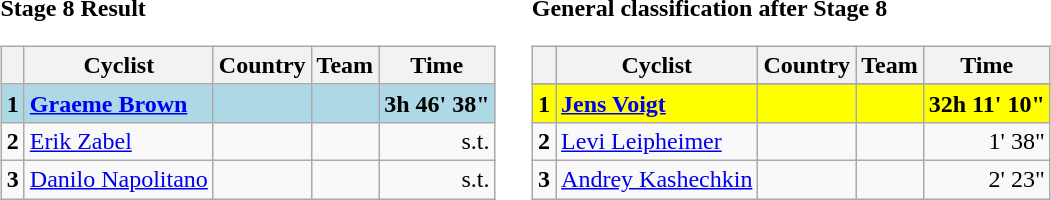<table>
<tr>
<td><strong>Stage 8 Result</strong><br><table class="wikitable">
<tr>
<th></th>
<th>Cyclist</th>
<th>Country</th>
<th>Team</th>
<th>Time</th>
</tr>
<tr style="background:lightblue">
<td><strong>1</strong></td>
<td><strong><a href='#'>Graeme Brown</a></strong></td>
<td><strong></strong></td>
<td><strong></strong></td>
<td align=right><strong>3h 46' 38"</strong></td>
</tr>
<tr>
<td><strong>2</strong></td>
<td><a href='#'>Erik Zabel</a></td>
<td></td>
<td></td>
<td align=right>s.t.</td>
</tr>
<tr>
<td><strong>3</strong></td>
<td><a href='#'>Danilo Napolitano</a></td>
<td></td>
<td></td>
<td align=right>s.t.</td>
</tr>
</table>
</td>
<td></td>
<td><strong>General classification after Stage 8</strong><br><table class="wikitable">
<tr>
<th></th>
<th>Cyclist</th>
<th>Country</th>
<th>Team</th>
<th>Time</th>
</tr>
<tr>
</tr>
<tr style="background:yellow">
<td><strong>1</strong></td>
<td><strong><a href='#'>Jens Voigt</a></strong></td>
<td><strong></strong></td>
<td><strong></strong></td>
<td align=right><strong>32h 11' 10"</strong></td>
</tr>
<tr>
<td><strong>2</strong></td>
<td><a href='#'>Levi Leipheimer</a></td>
<td></td>
<td></td>
<td align=right>1' 38"</td>
</tr>
<tr>
<td><strong>3</strong></td>
<td><a href='#'>Andrey Kashechkin</a></td>
<td></td>
<td></td>
<td align=right>2' 23"</td>
</tr>
</table>
</td>
</tr>
</table>
